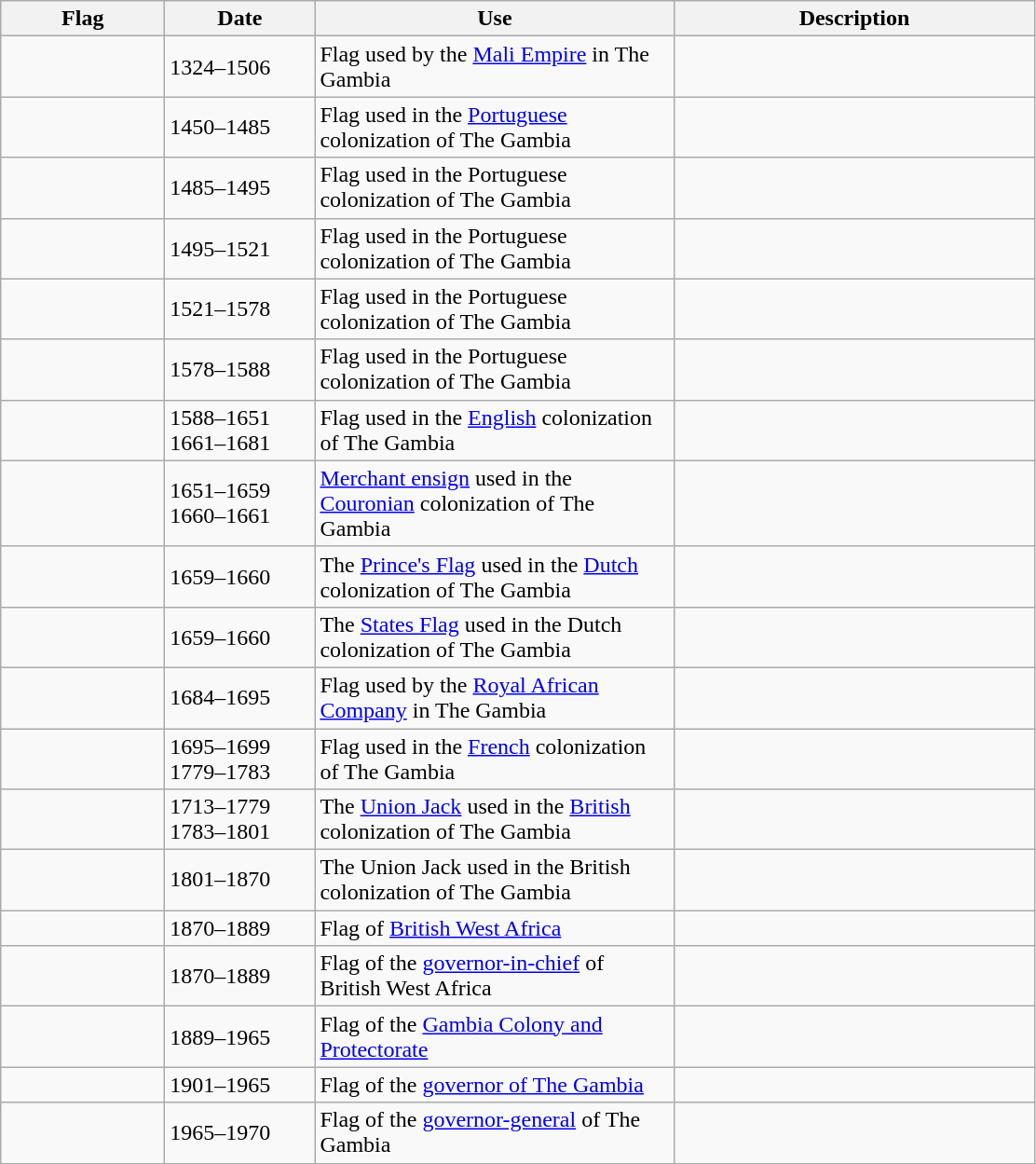<table class="wikitable">
<tr>
<th style="width:110px;">Flag</th>
<th style="width:100px;">Date</th>
<th style="width:250px;">Use</th>
<th style="width:250px;">Description</th>
</tr>
<tr>
<td></td>
<td>1324–1506</td>
<td>Flag used by the <a href='#'>Mali Empire</a> in The Gambia</td>
<td></td>
</tr>
<tr>
<td></td>
<td>1450–1485</td>
<td>Flag used in the <a href='#'>Portuguese</a> colonization of The Gambia</td>
<td></td>
</tr>
<tr>
<td></td>
<td>1485–1495</td>
<td>Flag used in the Portuguese colonization of The Gambia</td>
<td></td>
</tr>
<tr>
<td></td>
<td>1495–1521</td>
<td>Flag used in the Portuguese colonization of The Gambia</td>
<td></td>
</tr>
<tr>
<td></td>
<td>1521–1578</td>
<td>Flag used in the Portuguese colonization of The Gambia</td>
<td></td>
</tr>
<tr>
<td></td>
<td>1578–1588</td>
<td>Flag used in the Portuguese colonization of The Gambia</td>
<td></td>
</tr>
<tr>
<td></td>
<td>1588–1651<br>1661–1681</td>
<td>Flag used in the <a href='#'>English</a> colonization of The Gambia</td>
<td></td>
</tr>
<tr>
<td></td>
<td>1651–1659<br>1660–1661</td>
<td><a href='#'>Merchant ensign</a> used in the <a href='#'>Couronian</a> colonization of The Gambia</td>
<td></td>
</tr>
<tr>
<td></td>
<td>1659–1660</td>
<td>The <a href='#'>Prince's Flag</a> used in the <a href='#'>Dutch</a> colonization of The Gambia</td>
<td></td>
</tr>
<tr>
<td></td>
<td>1659–1660</td>
<td>The <a href='#'>States Flag</a> used in the Dutch colonization of The Gambia</td>
<td></td>
</tr>
<tr>
<td></td>
<td>1684–1695</td>
<td>Flag used by the <a href='#'>Royal African Company</a> in The Gambia</td>
<td></td>
</tr>
<tr>
<td></td>
<td>1695–1699<br>1779–1783</td>
<td>Flag used in the <a href='#'>French</a> colonization of The Gambia</td>
<td></td>
</tr>
<tr>
<td></td>
<td>1713–1779<br>1783–1801</td>
<td>The <a href='#'>Union Jack</a> used in the <a href='#'>British</a> colonization of The Gambia</td>
<td></td>
</tr>
<tr>
<td></td>
<td>1801–1870</td>
<td>The Union Jack used in the British colonization of The Gambia</td>
<td></td>
</tr>
<tr>
<td></td>
<td>1870–1889</td>
<td>Flag of <a href='#'>British West Africa</a></td>
<td></td>
</tr>
<tr>
<td></td>
<td>1870–1889</td>
<td>Flag of the <a href='#'>governor-in-chief</a> of British West Africa</td>
<td></td>
</tr>
<tr>
<td></td>
<td>1889–1965</td>
<td>Flag of the <a href='#'>Gambia Colony and Protectorate</a></td>
<td></td>
</tr>
<tr>
<td></td>
<td>1901–1965</td>
<td>Flag of the <a href='#'>governor of The Gambia</a></td>
<td></td>
</tr>
<tr>
<td></td>
<td>1965–1970</td>
<td>Flag of the <a href='#'>governor-general</a> of The Gambia</td>
<td></td>
</tr>
</table>
